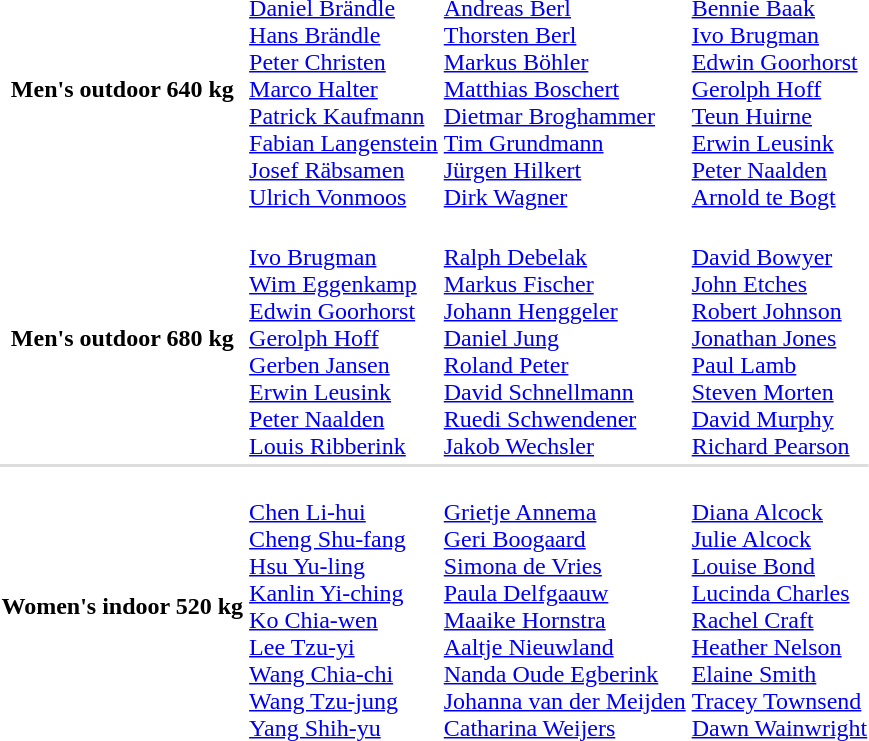<table>
<tr>
<th scope="row">Men's outdoor 640 kg</th>
<td><br><a href='#'>Daniel Brändle</a><br><a href='#'>Hans Brändle</a><br><a href='#'>Peter Christen</a><br><a href='#'>Marco Halter</a><br><a href='#'>Patrick Kaufmann</a><br><a href='#'>Fabian Langenstein</a><br><a href='#'>Josef Räbsamen</a><br><a href='#'>Ulrich Vonmoos</a></td>
<td><br><a href='#'>Andreas Berl</a><br><a href='#'>Thorsten Berl</a><br><a href='#'>Markus Böhler</a><br><a href='#'>Matthias Boschert</a><br><a href='#'>Dietmar Broghammer</a><br><a href='#'>Tim Grundmann</a><br><a href='#'>Jürgen Hilkert</a><br><a href='#'>Dirk Wagner</a></td>
<td><br><a href='#'>Bennie Baak</a><br><a href='#'>Ivo Brugman</a><br><a href='#'>Edwin Goorhorst</a><br><a href='#'>Gerolph Hoff</a><br><a href='#'>Teun Huirne</a><br><a href='#'>Erwin Leusink</a><br><a href='#'>Peter Naalden</a><br><a href='#'>Arnold te Bogt</a></td>
</tr>
<tr>
<th scope="row">Men's outdoor 680 kg</th>
<td><br><a href='#'>Ivo Brugman</a><br><a href='#'>Wim Eggenkamp</a><br><a href='#'>Edwin Goorhorst</a><br><a href='#'>Gerolph Hoff</a><br><a href='#'>Gerben Jansen</a><br><a href='#'>Erwin Leusink</a><br><a href='#'>Peter Naalden</a><br><a href='#'>Louis Ribberink</a></td>
<td><br><a href='#'>Ralph Debelak</a><br><a href='#'>Markus Fischer</a><br><a href='#'>Johann Henggeler</a><br><a href='#'>Daniel Jung</a><br><a href='#'>Roland Peter</a><br><a href='#'>David Schnellmann</a><br><a href='#'>Ruedi Schwendener</a><br><a href='#'>Jakob Wechsler</a></td>
<td><br><a href='#'>David Bowyer</a><br><a href='#'>John Etches</a><br><a href='#'>Robert Johnson</a><br><a href='#'>Jonathan Jones</a><br><a href='#'>Paul Lamb</a><br><a href='#'>Steven Morten</a><br><a href='#'>David Murphy</a><br><a href='#'>Richard Pearson</a></td>
</tr>
<tr bgcolor=#DDDDDD>
<td colspan=4></td>
</tr>
<tr>
<th scope="row">Women's indoor 520 kg</th>
<td><br><a href='#'>Chen Li-hui</a><br><a href='#'>Cheng Shu-fang</a><br><a href='#'>Hsu Yu-ling</a><br><a href='#'>Kanlin Yi-ching</a><br><a href='#'>Ko Chia-wen</a><br><a href='#'>Lee Tzu-yi</a><br><a href='#'>Wang Chia-chi</a><br><a href='#'>Wang Tzu-jung</a><br><a href='#'>Yang Shih-yu</a></td>
<td><br><a href='#'>Grietje Annema</a><br><a href='#'>Geri Boogaard</a><br><a href='#'>Simona de Vries</a><br><a href='#'>Paula Delfgaauw</a><br><a href='#'>Maaike Hornstra</a><br><a href='#'>Aaltje Nieuwland</a><br><a href='#'>Nanda Oude Egberink</a><br><a href='#'>Johanna van der Meijden</a><br><a href='#'>Catharina Weijers</a></td>
<td><br><a href='#'>Diana Alcock</a><br><a href='#'>Julie Alcock</a><br><a href='#'>Louise Bond</a><br><a href='#'>Lucinda Charles</a><br><a href='#'>Rachel Craft</a><br><a href='#'>Heather Nelson</a><br><a href='#'>Elaine Smith</a><br><a href='#'>Tracey Townsend</a><br><a href='#'>Dawn Wainwright</a></td>
</tr>
</table>
